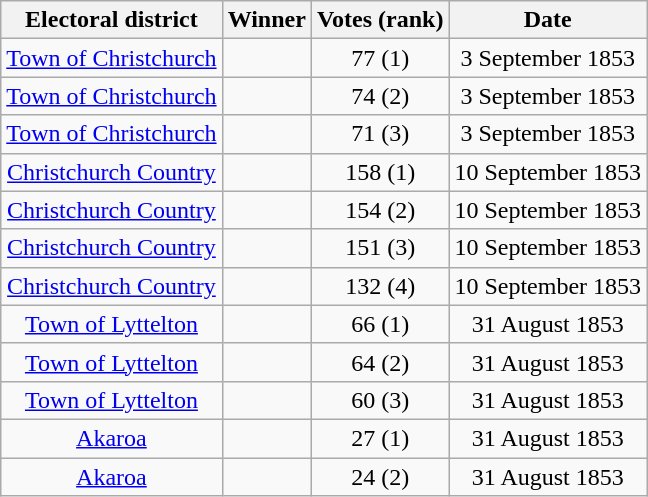<table class="wikitable sortable" style="text-align:center;">
<tr>
<th>Electoral district</th>
<th>Winner</th>
<th>Votes (rank)</th>
<th>Date</th>
</tr>
<tr>
<td><a href='#'>Town of Christchurch</a></td>
<td></td>
<td>77 (1)</td>
<td>3 September 1853</td>
</tr>
<tr>
<td><a href='#'>Town of Christchurch</a></td>
<td></td>
<td>74 (2)</td>
<td>3 September 1853</td>
</tr>
<tr>
<td><a href='#'>Town of Christchurch</a></td>
<td></td>
<td>71 (3)</td>
<td>3 September 1853</td>
</tr>
<tr>
<td><a href='#'>Christchurch Country</a></td>
<td></td>
<td>158 (1)</td>
<td>10 September 1853</td>
</tr>
<tr>
<td><a href='#'>Christchurch Country</a></td>
<td></td>
<td>154 (2)</td>
<td>10 September 1853</td>
</tr>
<tr>
<td><a href='#'>Christchurch Country</a></td>
<td></td>
<td>151 (3)</td>
<td>10 September 1853</td>
</tr>
<tr>
<td><a href='#'>Christchurch Country</a></td>
<td></td>
<td>132 (4)</td>
<td>10 September 1853</td>
</tr>
<tr>
<td><a href='#'>Town of Lyttelton</a></td>
<td></td>
<td>66 (1)</td>
<td>31 August 1853</td>
</tr>
<tr>
<td><a href='#'>Town of Lyttelton</a></td>
<td></td>
<td>64 (2)</td>
<td>31 August 1853</td>
</tr>
<tr>
<td><a href='#'>Town of Lyttelton</a></td>
<td></td>
<td>60 (3)</td>
<td>31 August 1853</td>
</tr>
<tr>
<td><a href='#'>Akaroa</a></td>
<td></td>
<td>27 (1)</td>
<td>31 August 1853</td>
</tr>
<tr>
<td><a href='#'>Akaroa</a></td>
<td></td>
<td>24 (2)</td>
<td>31 August 1853</td>
</tr>
</table>
